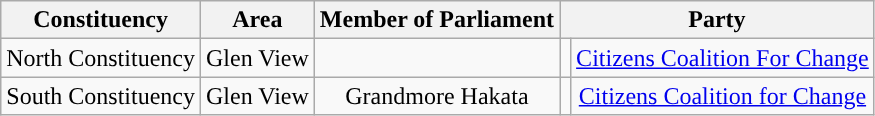<table class="wikitable sortable" style="text-align:center">
<tr>
<th>Constituency</th>
<th>Area</th>
<th>Member of Parliament</th>
<th colspan="2">Party</th>
</tr>
<tr>
<td>North Constituency</td>
<td>Glen View</td>
<td></td>
<td style="background-color: "></td>
<td><a href='#'>Citizens Coalition For Change</a></td>
</tr>
<tr>
<td>South Constituency</td>
<td>Glen View</td>
<td>Grandmore Hakata</td>
<td style="background-color: "></td>
<td><a href='#'>Citizens Coalition for Change</a></td>
</tr>
</table>
